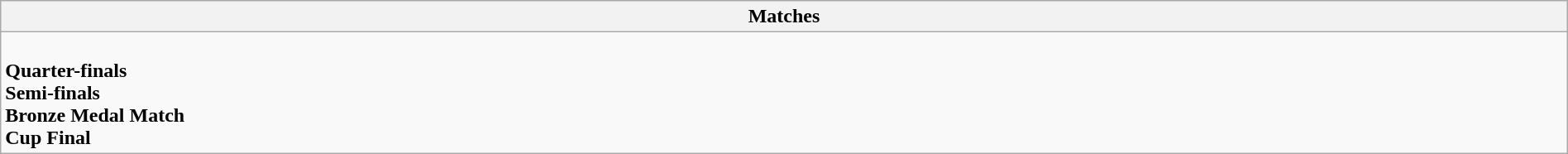<table class="wikitable collapsible collapsed" style="width:100%;">
<tr>
<th>Matches</th>
</tr>
<tr>
<td><br><strong>Quarter-finals</strong>



<br><strong>Semi-finals</strong>

<br><strong>Bronze Medal Match</strong>
<br><strong>Cup Final</strong>
</td>
</tr>
</table>
